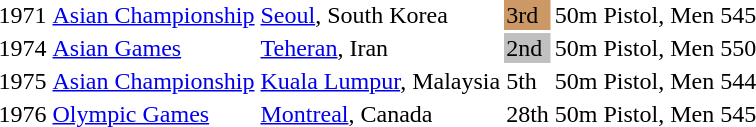<table>
<tr>
<td>1971</td>
<td><a href='#'>Asian Championship</a></td>
<td><a href='#'>Seoul</a>, South Korea</td>
<td bgcolor=cc9966>3rd</td>
<td>50m Pistol, Men</td>
<td>545</td>
</tr>
<tr>
<td>1974</td>
<td><a href='#'>Asian Games</a></td>
<td><a href='#'>Teheran</a>, Iran</td>
<td bgcolor=silver>2nd</td>
<td>50m Pistol, Men</td>
<td>550</td>
</tr>
<tr>
<td>1975</td>
<td><a href='#'>Asian Championship</a></td>
<td><a href='#'>Kuala Lumpur</a>, Malaysia</td>
<td>5th</td>
<td>50m Pistol, Men</td>
<td>544</td>
</tr>
<tr>
<td>1976</td>
<td><a href='#'>Olympic Games</a></td>
<td><a href='#'>Montreal</a>, Canada</td>
<td>28th</td>
<td>50m Pistol, Men</td>
<td>545</td>
</tr>
</table>
